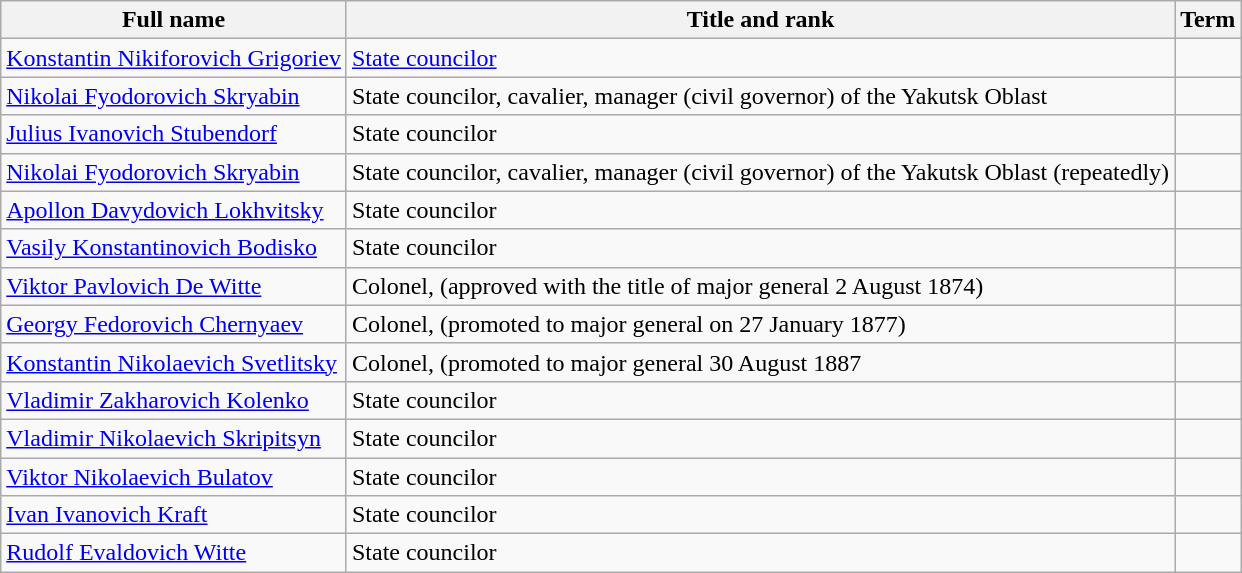<table class="wikitable">
<tr>
<th>Full name</th>
<th>Title and rank</th>
<th>Term</th>
</tr>
<tr>
<td><a href='#'>Konstantin Nikiforovich Grigoriev</a></td>
<td><a href='#'>State councilor</a></td>
<td></td>
</tr>
<tr>
<td><a href='#'>Nikolai Fyodorovich Skryabin</a></td>
<td>State councilor, cavalier, manager (civil governor) of the Yakutsk Oblast</td>
<td></td>
</tr>
<tr>
<td><a href='#'>Julius Ivanovich Stubendorf</a></td>
<td>State councilor</td>
<td></td>
</tr>
<tr>
<td><a href='#'>Nikolai Fyodorovich Skryabin</a></td>
<td>State councilor, cavalier, manager (civil governor) of the Yakutsk Oblast (repeatedly)</td>
<td></td>
</tr>
<tr>
<td><a href='#'>Apollon Davydovich Lokhvitsky</a></td>
<td>State councilor</td>
<td></td>
</tr>
<tr>
<td><a href='#'>Vasily Konstantinovich Bodisko</a></td>
<td>State councilor</td>
<td></td>
</tr>
<tr>
<td><a href='#'>Viktor Pavlovich De Witte</a></td>
<td>Colonel, (approved with the title of major general 2 August 1874)</td>
<td></td>
</tr>
<tr>
<td><a href='#'>Georgy Fedorovich Chernyaev</a></td>
<td>Colonel, (promoted to major general on 27 January 1877)</td>
<td></td>
</tr>
<tr>
<td><a href='#'>Konstantin Nikolaevich Svetlitsky</a></td>
<td>Colonel, (promoted to major general 30 August 1887</td>
<td></td>
</tr>
<tr>
<td><a href='#'>Vladimir Zakharovich Kolenko</a></td>
<td>State councilor</td>
<td></td>
</tr>
<tr>
<td><a href='#'>Vladimir Nikolaevich Skripitsyn</a></td>
<td>State councilor</td>
<td></td>
</tr>
<tr>
<td><a href='#'>Viktor Nikolaevich Bulatov</a></td>
<td>State councilor</td>
<td></td>
</tr>
<tr>
<td><a href='#'>Ivan Ivanovich Kraft</a></td>
<td>State councilor</td>
<td></td>
</tr>
<tr>
<td><a href='#'>Rudolf Evaldovich Witte</a></td>
<td>State councilor</td>
<td></td>
</tr>
</table>
